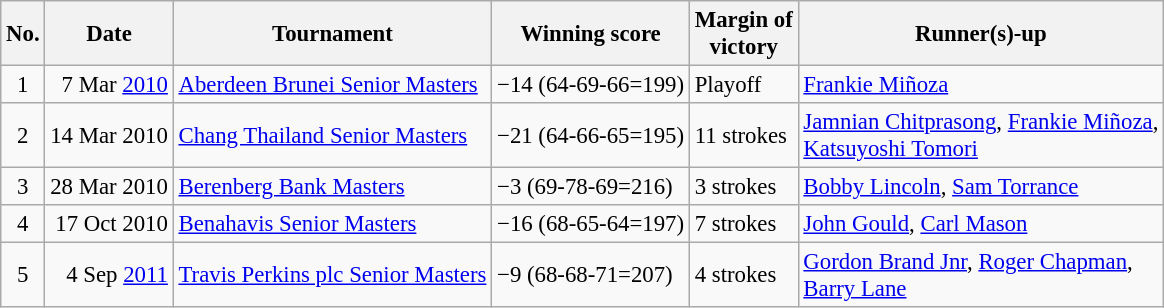<table class="wikitable" style="font-size:95%;">
<tr>
<th>No.</th>
<th>Date</th>
<th>Tournament</th>
<th>Winning score</th>
<th>Margin of<br>victory</th>
<th>Runner(s)-up</th>
</tr>
<tr>
<td align=center>1</td>
<td align=right>7 Mar <a href='#'>2010</a></td>
<td><a href='#'>Aberdeen Brunei Senior Masters</a></td>
<td>−14 (64-69-66=199)</td>
<td>Playoff</td>
<td> <a href='#'>Frankie Miñoza</a></td>
</tr>
<tr>
<td align=center>2</td>
<td align=right>14 Mar 2010</td>
<td><a href='#'>Chang Thailand Senior Masters</a></td>
<td>−21 (64-66-65=195)</td>
<td>11 strokes</td>
<td> <a href='#'>Jamnian Chitprasong</a>,  <a href='#'>Frankie Miñoza</a>,<br> <a href='#'>Katsuyoshi Tomori</a></td>
</tr>
<tr>
<td align=center>3</td>
<td align=right>28 Mar 2010</td>
<td><a href='#'>Berenberg Bank Masters</a></td>
<td>−3 (69-78-69=216)</td>
<td>3 strokes</td>
<td> <a href='#'>Bobby Lincoln</a>,  <a href='#'>Sam Torrance</a></td>
</tr>
<tr>
<td align=center>4</td>
<td align=right>17 Oct 2010</td>
<td><a href='#'>Benahavis Senior Masters</a></td>
<td>−16 (68-65-64=197)</td>
<td>7 strokes</td>
<td> <a href='#'>John Gould</a>,  <a href='#'>Carl Mason</a></td>
</tr>
<tr>
<td align=center>5</td>
<td align=right>4 Sep <a href='#'>2011</a></td>
<td><a href='#'>Travis Perkins plc Senior Masters</a></td>
<td>−9 (68-68-71=207)</td>
<td>4 strokes</td>
<td> <a href='#'>Gordon Brand Jnr</a>,  <a href='#'>Roger Chapman</a>,<br> <a href='#'>Barry Lane</a></td>
</tr>
</table>
